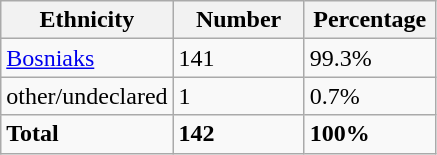<table class="wikitable">
<tr>
<th width="100px">Ethnicity</th>
<th width="80px">Number</th>
<th width="80px">Percentage</th>
</tr>
<tr>
<td><a href='#'>Bosniaks</a></td>
<td>141</td>
<td>99.3%</td>
</tr>
<tr>
<td>other/undeclared</td>
<td>1</td>
<td>0.7%</td>
</tr>
<tr>
<td><strong>Total</strong></td>
<td><strong>142</strong></td>
<td><strong>100%</strong></td>
</tr>
</table>
